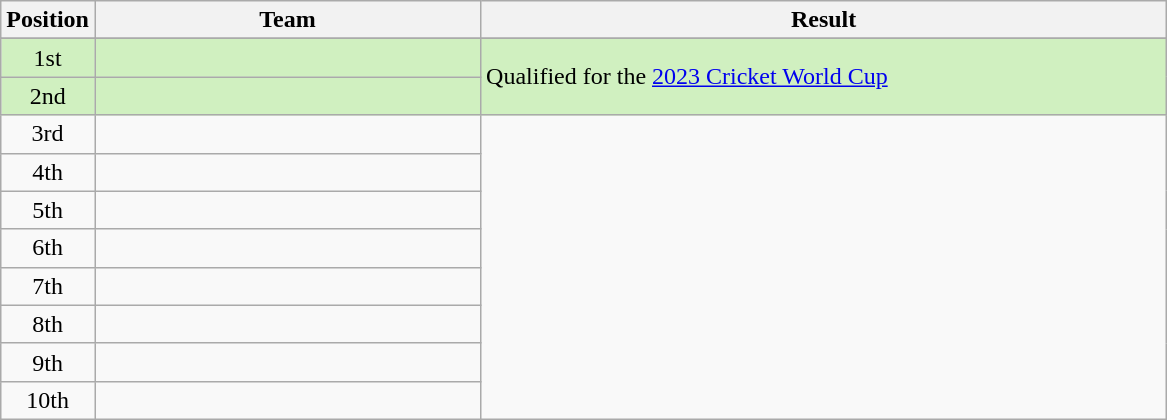<table class="wikitable" style="text-align:left">
<tr>
<th style="width:50px;">Position</th>
<th style="width:250px;">Team</th>
<th style="width:450px;">Result</th>
</tr>
<tr>
</tr>
<tr style="background: #D0F0C0">
<td style="text-align:center;">1st</td>
<td></td>
<td rowspan=2>Qualified for the <a href='#'>2023 Cricket World Cup</a></td>
</tr>
<tr style="background: #D0F0C0">
<td style="text-align:center;">2nd</td>
<td></td>
</tr>
<tr>
<td style="text-align:center;">3rd</td>
<td></td>
<td rowspan=8></td>
</tr>
<tr>
<td style="text-align:center;">4th</td>
<td></td>
</tr>
<tr>
<td style="text-align:center;">5th</td>
<td></td>
</tr>
<tr>
<td style="text-align:center;">6th</td>
<td></td>
</tr>
<tr>
<td style="text-align:center;">7th</td>
<td></td>
</tr>
<tr>
<td style="text-align:center;">8th</td>
<td></td>
</tr>
<tr>
<td style="text-align:center;">9th</td>
<td></td>
</tr>
<tr>
<td style="text-align:center;">10th</td>
<td></td>
</tr>
</table>
